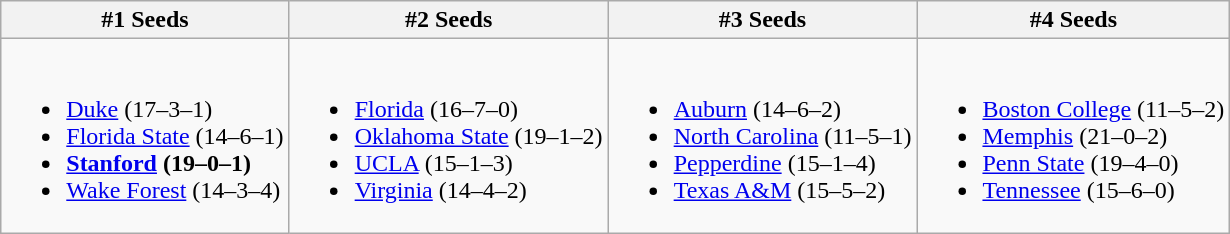<table class="wikitable">
<tr>
<th>#1 Seeds</th>
<th>#2 Seeds</th>
<th>#3 Seeds</th>
<th>#4 Seeds</th>
</tr>
<tr>
<td><br><ul><li><a href='#'>Duke</a> (17–3–1)</li><li><a href='#'>Florida State</a> (14–6–1)</li><li><strong><a href='#'>Stanford</a> (19–0–1)</strong></li><li><a href='#'>Wake Forest</a> (14–3–4)</li></ul></td>
<td><br><ul><li><a href='#'>Florida</a> (16–7–0)</li><li><a href='#'>Oklahoma State</a> (19–1–2)</li><li><a href='#'>UCLA</a> (15–1–3)</li><li><a href='#'>Virginia</a> (14–4–2)</li></ul></td>
<td><br><ul><li><a href='#'>Auburn</a> (14–6–2)</li><li><a href='#'>North Carolina</a> (11–5–1)</li><li><a href='#'>Pepperdine</a> (15–1–4)</li><li><a href='#'>Texas A&M</a> (15–5–2)</li></ul></td>
<td><br><ul><li><a href='#'>Boston College</a> (11–5–2)</li><li><a href='#'>Memphis</a> (21–0–2)</li><li><a href='#'>Penn State</a> (19–4–0)</li><li><a href='#'>Tennessee</a> (15–6–0)</li></ul></td>
</tr>
</table>
